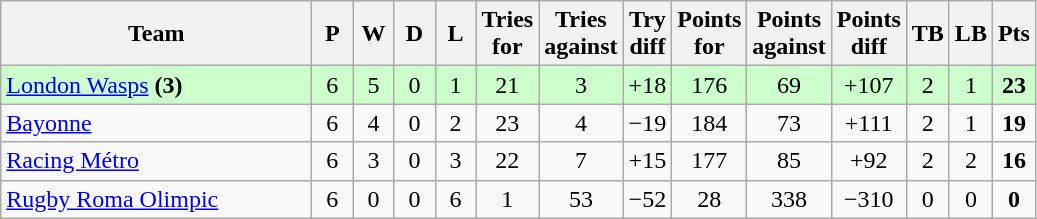<table class="wikitable" style="text-align: center;">
<tr>
<th width="200">Team</th>
<th width="20">P</th>
<th width="20">W</th>
<th width="20">D</th>
<th width="20">L</th>
<th width="20">Tries for</th>
<th width="20">Tries against</th>
<th width="20">Try diff</th>
<th width="20">Points for</th>
<th width="20">Points against</th>
<th width="25">Points diff</th>
<th width="20">TB</th>
<th width="20">LB</th>
<th width="20">Pts</th>
</tr>
<tr bgcolor="#ccffcc">
<td align=left> <a href='#'>London Wasps</a> <strong>(3)</strong></td>
<td>6</td>
<td>5</td>
<td>0</td>
<td>1</td>
<td>21</td>
<td>3</td>
<td>+18</td>
<td>176</td>
<td>69</td>
<td>+107</td>
<td>2</td>
<td>1</td>
<td><strong>23</strong></td>
</tr>
<tr>
<td align=left> <a href='#'>Bayonne</a></td>
<td>6</td>
<td>4</td>
<td>0</td>
<td>2</td>
<td>23</td>
<td>4</td>
<td>−19</td>
<td>184</td>
<td>73</td>
<td>+111</td>
<td>2</td>
<td>1</td>
<td><strong>19</strong></td>
</tr>
<tr>
<td align=left> <a href='#'>Racing Métro</a></td>
<td>6</td>
<td>3</td>
<td>0</td>
<td>3</td>
<td>22</td>
<td>7</td>
<td>+15</td>
<td>177</td>
<td>85</td>
<td>+92</td>
<td>2</td>
<td>2</td>
<td><strong>16</strong></td>
</tr>
<tr>
<td align=left> <a href='#'>Rugby Roma Olimpic</a></td>
<td>6</td>
<td>0</td>
<td>0</td>
<td>6</td>
<td>1</td>
<td>53</td>
<td>−52</td>
<td>28</td>
<td>338</td>
<td>−310</td>
<td>0</td>
<td>0</td>
<td><strong>0</strong></td>
</tr>
</table>
